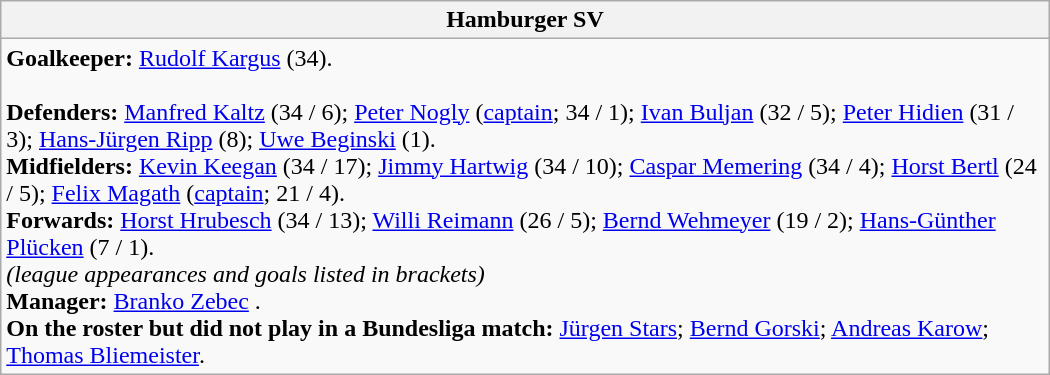<table class="wikitable" Width="700">
<tr>
<th>Hamburger SV</th>
</tr>
<tr>
<td><strong>Goalkeeper:</strong> <a href='#'>Rudolf Kargus</a> (34).<br><br><strong>Defenders:</strong> <a href='#'>Manfred Kaltz</a> (34 / 6); <a href='#'>Peter Nogly</a> (<a href='#'>captain</a>; 34 / 1); <a href='#'>Ivan Buljan</a>  (32 / 5); <a href='#'>Peter Hidien</a> (31 / 3); <a href='#'>Hans-Jürgen Ripp</a> (8); <a href='#'>Uwe Beginski</a> (1).<br>
<strong>Midfielders:</strong> <a href='#'>Kevin Keegan</a>  (34 / 17); <a href='#'>Jimmy Hartwig</a> (34 / 10); <a href='#'>Caspar Memering</a> (34 / 4); <a href='#'>Horst Bertl</a> (24 / 5); <a href='#'>Felix Magath</a> (<a href='#'>captain</a>; 21 / 4).<br>
<strong>Forwards:</strong> <a href='#'>Horst Hrubesch</a> (34 / 13); <a href='#'>Willi Reimann</a> (26 / 5); <a href='#'>Bernd Wehmeyer</a> (19 / 2); <a href='#'>Hans-Günther Plücken</a> (7 / 1).
<br><em>(league appearances and goals listed in brackets)</em><br><strong>Manager:</strong> <a href='#'>Branko Zebec</a> .<br><strong>On the roster but did not play in a Bundesliga match:</strong> <a href='#'>Jürgen Stars</a>; <a href='#'>Bernd Gorski</a>; <a href='#'>Andreas Karow</a>; <a href='#'>Thomas Bliemeister</a>.</td>
</tr>
</table>
